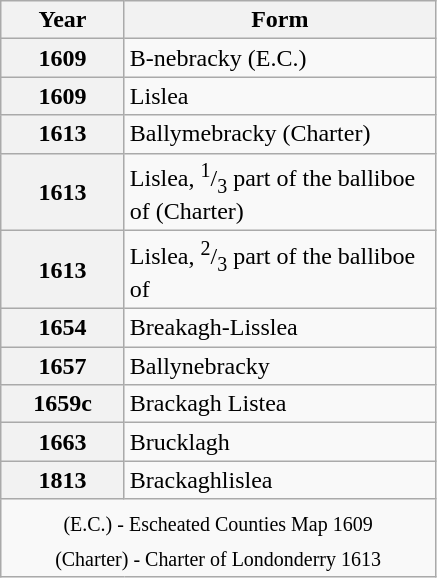<table class="wikitable" style="margin:0 0 0 3em; border:1px solid darkgrey;">
<tr>
<th style="width:75px;">Year</th>
<th style="width:200px;">Form</th>
</tr>
<tr>
<th>1609</th>
<td>B-nebracky (E.C.)</td>
</tr>
<tr>
<th>1609</th>
<td>Lislea</td>
</tr>
<tr>
<th>1613</th>
<td>Ballymebracky (Charter)</td>
</tr>
<tr>
<th>1613</th>
<td>Lislea, <sup>1</sup>/<sub>3</sub> part of the balliboe of (Charter)</td>
</tr>
<tr>
<th>1613</th>
<td>Lislea, <sup>2</sup>/<sub>3</sub> part of the balliboe of</td>
</tr>
<tr>
<th>1654</th>
<td>Breakagh-Lisslea</td>
</tr>
<tr>
<th>1657</th>
<td>Ballynebracky</td>
</tr>
<tr>
<th>1659c</th>
<td>Brackagh Listea</td>
</tr>
<tr>
<th>1663</th>
<td>Brucklagh</td>
</tr>
<tr>
<th>1813</th>
<td>Brackaghlislea</td>
</tr>
<tr>
<td colspan="2" align="center"><sub>(E.C.) - Escheated Counties Map 1609<br>(Charter) - Charter of Londonderry 1613</sub></td>
</tr>
</table>
